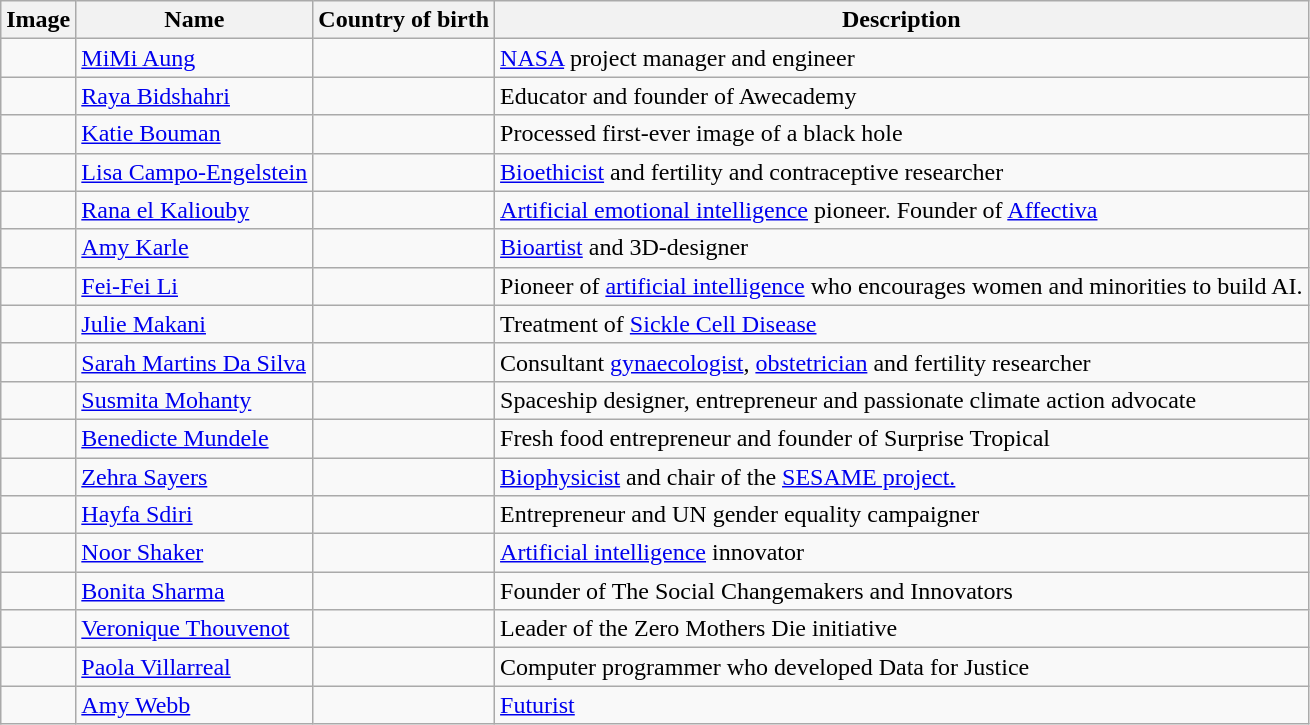<table class="wikitable sortable">
<tr>
<th>Image</th>
<th>Name</th>
<th>Country of birth</th>
<th>Description</th>
</tr>
<tr>
<td></td>
<td><a href='#'>MiMi Aung</a></td>
<td></td>
<td><a href='#'>NASA</a> project manager and engineer</td>
</tr>
<tr>
<td></td>
<td><a href='#'>Raya Bidshahri</a></td>
<td></td>
<td>Educator and founder of Awecademy</td>
</tr>
<tr>
<td></td>
<td><a href='#'>Katie Bouman</a></td>
<td></td>
<td>Processed first-ever image of a black hole</td>
</tr>
<tr>
<td></td>
<td><a href='#'>Lisa Campo-Engelstein</a></td>
<td></td>
<td><a href='#'>Bioethicist</a> and fertility and contraceptive researcher</td>
</tr>
<tr>
<td></td>
<td><a href='#'>Rana el Kaliouby</a></td>
<td></td>
<td><a href='#'>Artificial emotional intelligence</a> pioneer. Founder of <a href='#'>Affectiva</a></td>
</tr>
<tr>
<td></td>
<td><a href='#'>Amy Karle</a></td>
<td></td>
<td><a href='#'>Bioartist</a> and 3D-designer</td>
</tr>
<tr>
<td></td>
<td><a href='#'>Fei-Fei Li</a></td>
<td></td>
<td>Pioneer of <a href='#'>artificial intelligence</a> who encourages women and minorities to build AI.</td>
</tr>
<tr>
<td></td>
<td><a href='#'>Julie Makani</a></td>
<td></td>
<td>Treatment of <a href='#'>Sickle Cell Disease</a></td>
</tr>
<tr>
<td></td>
<td><a href='#'>Sarah Martins Da Silva</a></td>
<td></td>
<td>Consultant <a href='#'>gynaecologist</a>, <a href='#'>obstetrician</a> and fertility researcher</td>
</tr>
<tr>
<td></td>
<td><a href='#'>Susmita Mohanty</a></td>
<td></td>
<td>Spaceship designer, entrepreneur and passionate climate action advocate</td>
</tr>
<tr>
<td></td>
<td><a href='#'>Benedicte Mundele</a></td>
<td></td>
<td>Fresh food entrepreneur and founder of Surprise Tropical</td>
</tr>
<tr>
<td></td>
<td><a href='#'>Zehra Sayers</a></td>
<td></td>
<td><a href='#'>Biophysicist</a> and chair of the <a href='#'>SESAME project.</a></td>
</tr>
<tr>
<td></td>
<td><a href='#'>Hayfa Sdiri</a></td>
<td></td>
<td>Entrepreneur and UN gender equality campaigner</td>
</tr>
<tr>
<td></td>
<td><a href='#'>Noor Shaker</a></td>
<td></td>
<td><a href='#'>Artificial intelligence</a> innovator</td>
</tr>
<tr>
<td></td>
<td><a href='#'>Bonita Sharma</a></td>
<td></td>
<td>Founder of The Social Changemakers and Innovators</td>
</tr>
<tr>
<td></td>
<td><a href='#'>Veronique Thouvenot</a></td>
<td></td>
<td>Leader of the Zero Mothers Die initiative</td>
</tr>
<tr>
<td></td>
<td><a href='#'>Paola Villarreal</a></td>
<td></td>
<td>Computer programmer who developed Data for Justice</td>
</tr>
<tr>
<td></td>
<td><a href='#'>Amy Webb</a></td>
<td></td>
<td><a href='#'>Futurist</a></td>
</tr>
</table>
